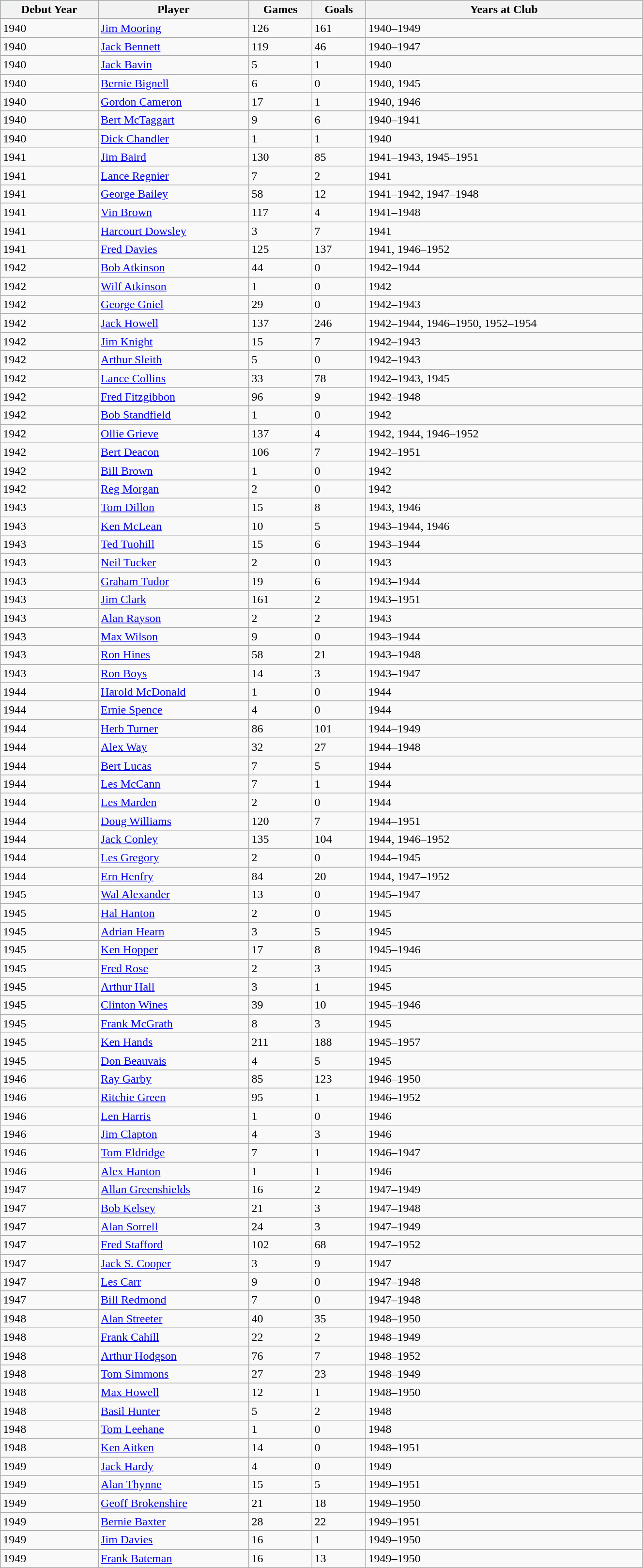<table class="wikitable" style="width:70%;">
<tr style="background:#87cefa;">
<th>Debut Year</th>
<th>Player</th>
<th>Games</th>
<th>Goals</th>
<th>Years at Club</th>
</tr>
<tr>
<td>1940</td>
<td><a href='#'>Jim Mooring</a></td>
<td>126</td>
<td>161</td>
<td>1940–1949</td>
</tr>
<tr>
<td>1940</td>
<td><a href='#'>Jack Bennett</a></td>
<td>119</td>
<td>46</td>
<td>1940–1947</td>
</tr>
<tr>
<td>1940</td>
<td><a href='#'>Jack Bavin</a></td>
<td>5</td>
<td>1</td>
<td>1940</td>
</tr>
<tr>
<td>1940</td>
<td><a href='#'>Bernie Bignell</a></td>
<td>6</td>
<td>0</td>
<td>1940, 1945</td>
</tr>
<tr>
<td>1940</td>
<td><a href='#'>Gordon Cameron</a></td>
<td>17</td>
<td>1</td>
<td>1940, 1946</td>
</tr>
<tr>
<td>1940</td>
<td><a href='#'>Bert McTaggart</a></td>
<td>9</td>
<td>6</td>
<td>1940–1941</td>
</tr>
<tr>
<td>1940</td>
<td><a href='#'>Dick Chandler</a></td>
<td>1</td>
<td>1</td>
<td>1940</td>
</tr>
<tr>
<td>1941</td>
<td><a href='#'>Jim Baird</a></td>
<td>130</td>
<td>85</td>
<td>1941–1943, 1945–1951</td>
</tr>
<tr>
<td>1941</td>
<td><a href='#'>Lance Regnier</a></td>
<td>7</td>
<td>2</td>
<td>1941</td>
</tr>
<tr>
<td>1941</td>
<td><a href='#'>George Bailey</a></td>
<td>58</td>
<td>12</td>
<td>1941–1942, 1947–1948</td>
</tr>
<tr>
<td>1941</td>
<td><a href='#'>Vin Brown</a></td>
<td>117</td>
<td>4</td>
<td>1941–1948</td>
</tr>
<tr>
<td>1941</td>
<td><a href='#'>Harcourt Dowsley</a></td>
<td>3</td>
<td>7</td>
<td>1941</td>
</tr>
<tr>
<td>1941</td>
<td><a href='#'>Fred Davies</a></td>
<td>125</td>
<td>137</td>
<td>1941, 1946–1952</td>
</tr>
<tr>
<td>1942</td>
<td><a href='#'>Bob Atkinson</a></td>
<td>44</td>
<td>0</td>
<td>1942–1944</td>
</tr>
<tr>
<td>1942</td>
<td><a href='#'>Wilf Atkinson</a></td>
<td>1</td>
<td>0</td>
<td>1942</td>
</tr>
<tr>
<td>1942</td>
<td><a href='#'>George Gniel</a></td>
<td>29</td>
<td>0</td>
<td>1942–1943</td>
</tr>
<tr>
<td>1942</td>
<td><a href='#'>Jack Howell</a></td>
<td>137</td>
<td>246</td>
<td>1942–1944, 1946–1950, 1952–1954</td>
</tr>
<tr>
<td>1942</td>
<td><a href='#'>Jim Knight</a></td>
<td>15</td>
<td>7</td>
<td>1942–1943</td>
</tr>
<tr>
<td>1942</td>
<td><a href='#'>Arthur Sleith</a></td>
<td>5</td>
<td>0</td>
<td>1942–1943</td>
</tr>
<tr>
<td>1942</td>
<td><a href='#'>Lance Collins</a></td>
<td>33</td>
<td>78</td>
<td>1942–1943, 1945</td>
</tr>
<tr>
<td>1942</td>
<td><a href='#'>Fred Fitzgibbon</a></td>
<td>96</td>
<td>9</td>
<td>1942–1948</td>
</tr>
<tr>
<td>1942</td>
<td><a href='#'>Bob Standfield</a></td>
<td>1</td>
<td>0</td>
<td>1942</td>
</tr>
<tr>
<td>1942</td>
<td><a href='#'>Ollie Grieve</a></td>
<td>137</td>
<td>4</td>
<td>1942, 1944, 1946–1952</td>
</tr>
<tr>
<td>1942</td>
<td><a href='#'>Bert Deacon</a></td>
<td>106</td>
<td>7</td>
<td>1942–1951</td>
</tr>
<tr>
<td>1942</td>
<td><a href='#'>Bill Brown</a></td>
<td>1</td>
<td>0</td>
<td>1942</td>
</tr>
<tr>
<td>1942</td>
<td><a href='#'>Reg Morgan</a></td>
<td>2</td>
<td>0</td>
<td>1942</td>
</tr>
<tr>
<td>1943</td>
<td><a href='#'>Tom Dillon</a></td>
<td>15</td>
<td>8</td>
<td>1943, 1946</td>
</tr>
<tr>
<td>1943</td>
<td><a href='#'>Ken McLean</a></td>
<td>10</td>
<td>5</td>
<td>1943–1944, 1946</td>
</tr>
<tr>
<td>1943</td>
<td><a href='#'>Ted Tuohill</a></td>
<td>15</td>
<td>6</td>
<td>1943–1944</td>
</tr>
<tr>
<td>1943</td>
<td><a href='#'>Neil Tucker</a></td>
<td>2</td>
<td>0</td>
<td>1943</td>
</tr>
<tr>
<td>1943</td>
<td><a href='#'>Graham Tudor</a></td>
<td>19</td>
<td>6</td>
<td>1943–1944</td>
</tr>
<tr>
<td>1943</td>
<td><a href='#'>Jim Clark</a></td>
<td>161</td>
<td>2</td>
<td>1943–1951</td>
</tr>
<tr>
<td>1943</td>
<td><a href='#'>Alan Rayson</a></td>
<td>2</td>
<td>2</td>
<td>1943</td>
</tr>
<tr>
<td>1943</td>
<td><a href='#'>Max Wilson</a></td>
<td>9</td>
<td>0</td>
<td>1943–1944</td>
</tr>
<tr>
<td>1943</td>
<td><a href='#'>Ron Hines</a></td>
<td>58</td>
<td>21</td>
<td>1943–1948</td>
</tr>
<tr>
<td>1943</td>
<td><a href='#'>Ron Boys</a></td>
<td>14</td>
<td>3</td>
<td>1943–1947</td>
</tr>
<tr>
<td>1944</td>
<td><a href='#'>Harold McDonald</a></td>
<td>1</td>
<td>0</td>
<td>1944</td>
</tr>
<tr>
<td>1944</td>
<td><a href='#'>Ernie Spence</a></td>
<td>4</td>
<td>0</td>
<td>1944</td>
</tr>
<tr>
<td>1944</td>
<td><a href='#'>Herb Turner</a></td>
<td>86</td>
<td>101</td>
<td>1944–1949</td>
</tr>
<tr>
<td>1944</td>
<td><a href='#'>Alex Way</a></td>
<td>32</td>
<td>27</td>
<td>1944–1948</td>
</tr>
<tr>
<td>1944</td>
<td><a href='#'>Bert Lucas</a></td>
<td>7</td>
<td>5</td>
<td>1944</td>
</tr>
<tr>
<td>1944</td>
<td><a href='#'>Les McCann</a></td>
<td>7</td>
<td>1</td>
<td>1944</td>
</tr>
<tr>
<td>1944</td>
<td><a href='#'>Les Marden</a></td>
<td>2</td>
<td>0</td>
<td>1944</td>
</tr>
<tr>
<td>1944</td>
<td><a href='#'>Doug Williams</a></td>
<td>120</td>
<td>7</td>
<td>1944–1951</td>
</tr>
<tr>
<td>1944</td>
<td><a href='#'>Jack Conley</a></td>
<td>135</td>
<td>104</td>
<td>1944, 1946–1952</td>
</tr>
<tr>
<td>1944</td>
<td><a href='#'>Les Gregory</a></td>
<td>2</td>
<td>0</td>
<td>1944–1945</td>
</tr>
<tr>
<td>1944</td>
<td><a href='#'>Ern Henfry</a></td>
<td>84</td>
<td>20</td>
<td>1944, 1947–1952</td>
</tr>
<tr>
<td>1945</td>
<td><a href='#'>Wal Alexander</a></td>
<td>13</td>
<td>0</td>
<td>1945–1947</td>
</tr>
<tr>
<td>1945</td>
<td><a href='#'>Hal Hanton</a></td>
<td>2</td>
<td>0</td>
<td>1945</td>
</tr>
<tr>
<td>1945</td>
<td><a href='#'>Adrian Hearn</a></td>
<td>3</td>
<td>5</td>
<td>1945</td>
</tr>
<tr>
<td>1945</td>
<td><a href='#'>Ken Hopper</a></td>
<td>17</td>
<td>8</td>
<td>1945–1946</td>
</tr>
<tr>
<td>1945</td>
<td><a href='#'>Fred Rose</a></td>
<td>2</td>
<td>3</td>
<td>1945</td>
</tr>
<tr>
<td>1945</td>
<td><a href='#'>Arthur Hall</a></td>
<td>3</td>
<td>1</td>
<td>1945</td>
</tr>
<tr>
<td>1945</td>
<td><a href='#'>Clinton Wines</a></td>
<td>39</td>
<td>10</td>
<td>1945–1946</td>
</tr>
<tr>
<td>1945</td>
<td><a href='#'>Frank McGrath</a></td>
<td>8</td>
<td>3</td>
<td>1945</td>
</tr>
<tr>
<td>1945</td>
<td><a href='#'>Ken Hands</a></td>
<td>211</td>
<td>188</td>
<td>1945–1957</td>
</tr>
<tr>
<td>1945</td>
<td><a href='#'>Don Beauvais</a></td>
<td>4</td>
<td>5</td>
<td>1945</td>
</tr>
<tr>
<td>1946</td>
<td><a href='#'>Ray Garby</a></td>
<td>85</td>
<td>123</td>
<td>1946–1950</td>
</tr>
<tr>
<td>1946</td>
<td><a href='#'>Ritchie Green</a></td>
<td>95</td>
<td>1</td>
<td>1946–1952</td>
</tr>
<tr>
<td>1946</td>
<td><a href='#'>Len Harris</a></td>
<td>1</td>
<td>0</td>
<td>1946</td>
</tr>
<tr>
<td>1946</td>
<td><a href='#'>Jim Clapton</a></td>
<td>4</td>
<td>3</td>
<td>1946</td>
</tr>
<tr>
<td>1946</td>
<td><a href='#'>Tom Eldridge</a></td>
<td>7</td>
<td>1</td>
<td>1946–1947</td>
</tr>
<tr>
<td>1946</td>
<td><a href='#'>Alex Hanton</a></td>
<td>1</td>
<td>1</td>
<td>1946</td>
</tr>
<tr>
<td>1947</td>
<td><a href='#'>Allan Greenshields</a></td>
<td>16</td>
<td>2</td>
<td>1947–1949</td>
</tr>
<tr>
<td>1947</td>
<td><a href='#'>Bob Kelsey</a></td>
<td>21</td>
<td>3</td>
<td>1947–1948</td>
</tr>
<tr>
<td>1947</td>
<td><a href='#'>Alan Sorrell</a></td>
<td>24</td>
<td>3</td>
<td>1947–1949</td>
</tr>
<tr>
<td>1947</td>
<td><a href='#'>Fred Stafford</a></td>
<td>102</td>
<td>68</td>
<td>1947–1952</td>
</tr>
<tr>
<td>1947</td>
<td><a href='#'>Jack S. Cooper</a></td>
<td>3</td>
<td>9</td>
<td>1947</td>
</tr>
<tr>
<td>1947</td>
<td><a href='#'>Les Carr</a></td>
<td>9</td>
<td>0</td>
<td>1947–1948</td>
</tr>
<tr>
<td>1947</td>
<td><a href='#'>Bill Redmond</a></td>
<td>7</td>
<td>0</td>
<td>1947–1948</td>
</tr>
<tr>
<td>1948</td>
<td><a href='#'>Alan Streeter</a></td>
<td>40</td>
<td>35</td>
<td>1948–1950</td>
</tr>
<tr>
<td>1948</td>
<td><a href='#'>Frank Cahill</a></td>
<td>22</td>
<td>2</td>
<td>1948–1949</td>
</tr>
<tr>
<td>1948</td>
<td><a href='#'>Arthur Hodgson</a></td>
<td>76</td>
<td>7</td>
<td>1948–1952</td>
</tr>
<tr>
<td>1948</td>
<td><a href='#'>Tom Simmons</a></td>
<td>27</td>
<td>23</td>
<td>1948–1949</td>
</tr>
<tr>
<td>1948</td>
<td><a href='#'>Max Howell</a></td>
<td>12</td>
<td>1</td>
<td>1948–1950</td>
</tr>
<tr>
<td>1948</td>
<td><a href='#'>Basil Hunter</a></td>
<td>5</td>
<td>2</td>
<td>1948</td>
</tr>
<tr>
<td>1948</td>
<td><a href='#'>Tom Leehane</a></td>
<td>1</td>
<td>0</td>
<td>1948</td>
</tr>
<tr>
<td>1948</td>
<td><a href='#'>Ken Aitken</a></td>
<td>14</td>
<td>0</td>
<td>1948–1951</td>
</tr>
<tr>
<td>1949</td>
<td><a href='#'>Jack Hardy</a></td>
<td>4</td>
<td>0</td>
<td>1949</td>
</tr>
<tr>
<td>1949</td>
<td><a href='#'>Alan Thynne</a></td>
<td>15</td>
<td>5</td>
<td>1949–1951</td>
</tr>
<tr>
<td>1949</td>
<td><a href='#'>Geoff Brokenshire</a></td>
<td>21</td>
<td>18</td>
<td>1949–1950</td>
</tr>
<tr>
<td>1949</td>
<td><a href='#'>Bernie Baxter</a></td>
<td>28</td>
<td>22</td>
<td>1949–1951</td>
</tr>
<tr>
<td>1949</td>
<td><a href='#'>Jim Davies</a></td>
<td>16</td>
<td>1</td>
<td>1949–1950</td>
</tr>
<tr>
<td>1949</td>
<td><a href='#'>Frank Bateman</a></td>
<td>16</td>
<td>13</td>
<td>1949–1950</td>
</tr>
</table>
